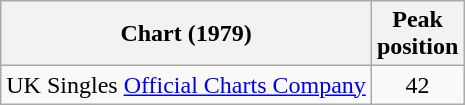<table class="wikitable sortable">
<tr>
<th>Chart (1979)</th>
<th align="center">Peak<br>position</th>
</tr>
<tr 2>
<td>UK Singles <a href='#'>Official Charts Company</a></td>
<td align="center">42</td>
</tr>
</table>
